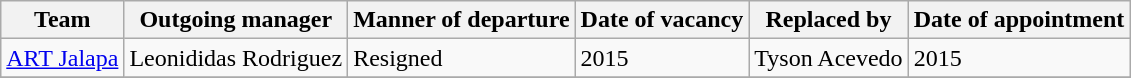<table class="wikitable">
<tr>
<th>Team</th>
<th>Outgoing manager</th>
<th>Manner of departure</th>
<th>Date of vacancy</th>
<th>Replaced by</th>
<th>Date of appointment</th>
</tr>
<tr>
<td><a href='#'>ART Jalapa</a></td>
<td> Leonididas Rodriguez</td>
<td>Resigned</td>
<td>2015</td>
<td> Tyson Acevedo</td>
<td>2015</td>
</tr>
<tr>
</tr>
</table>
